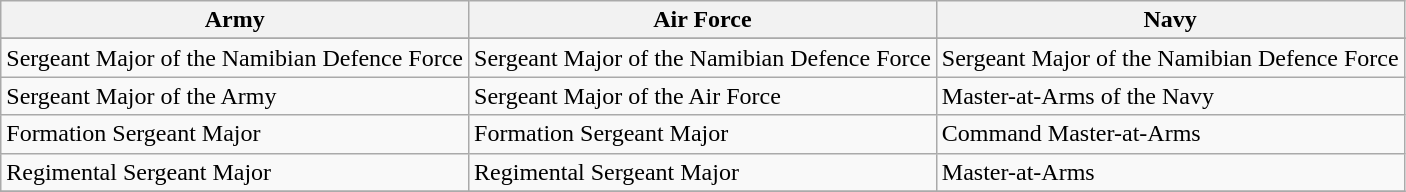<table class="wikitable">
<tr>
<th>Army</th>
<th>Air Force</th>
<th>Navy</th>
</tr>
<tr>
</tr>
<tr>
<td>Sergeant Major of the Namibian Defence Force</td>
<td>Sergeant Major of the Namibian Defence Force</td>
<td>Sergeant Major of the Namibian Defence Force</td>
</tr>
<tr>
<td>Sergeant Major of the Army</td>
<td>Sergeant Major of the Air Force</td>
<td>Master-at-Arms of the Navy</td>
</tr>
<tr>
<td>Formation Sergeant Major</td>
<td>Formation Sergeant Major</td>
<td>Command Master-at-Arms</td>
</tr>
<tr>
<td>Regimental Sergeant Major</td>
<td>Regimental Sergeant Major</td>
<td>Master-at-Arms</td>
</tr>
<tr>
</tr>
</table>
